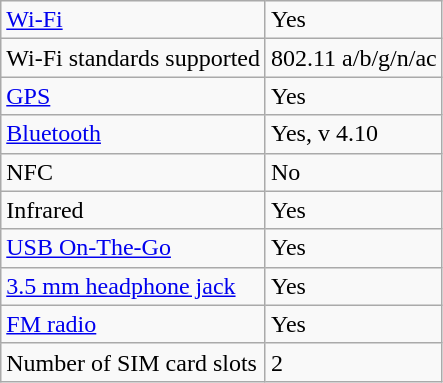<table class="wikitable">
<tr>
<td><a href='#'>Wi-Fi</a></td>
<td>Yes</td>
</tr>
<tr>
<td>Wi-Fi standards supported</td>
<td>802.11 a/b/g/n/ac</td>
</tr>
<tr>
<td><a href='#'>GPS</a></td>
<td>Yes</td>
</tr>
<tr>
<td><a href='#'>Bluetooth</a></td>
<td>Yes, v 4.10</td>
</tr>
<tr>
<td>NFC</td>
<td>No</td>
</tr>
<tr>
<td>Infrared</td>
<td>Yes</td>
</tr>
<tr>
<td><a href='#'>USB On-The-Go</a></td>
<td>Yes</td>
</tr>
<tr>
<td><a href='#'>3.5 mm headphone jack</a></td>
<td>Yes</td>
</tr>
<tr>
<td><a href='#'>FM radio</a></td>
<td>Yes</td>
</tr>
<tr>
<td>Number of SIM card slots</td>
<td>2</td>
</tr>
</table>
